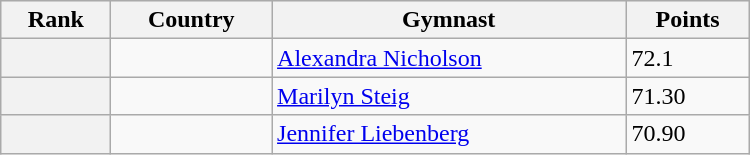<table class="wikitable" width=500>
<tr bgcolor="#efefef">
<th>Rank</th>
<th>Country</th>
<th>Gymnast</th>
<th>Points</th>
</tr>
<tr>
<th></th>
<td></td>
<td><a href='#'>Alexandra Nicholson</a></td>
<td>72.1</td>
</tr>
<tr>
<th></th>
<td></td>
<td><a href='#'>Marilyn Steig</a></td>
<td>71.30</td>
</tr>
<tr>
<th></th>
<td></td>
<td><a href='#'>Jennifer Liebenberg</a></td>
<td>70.90</td>
</tr>
</table>
